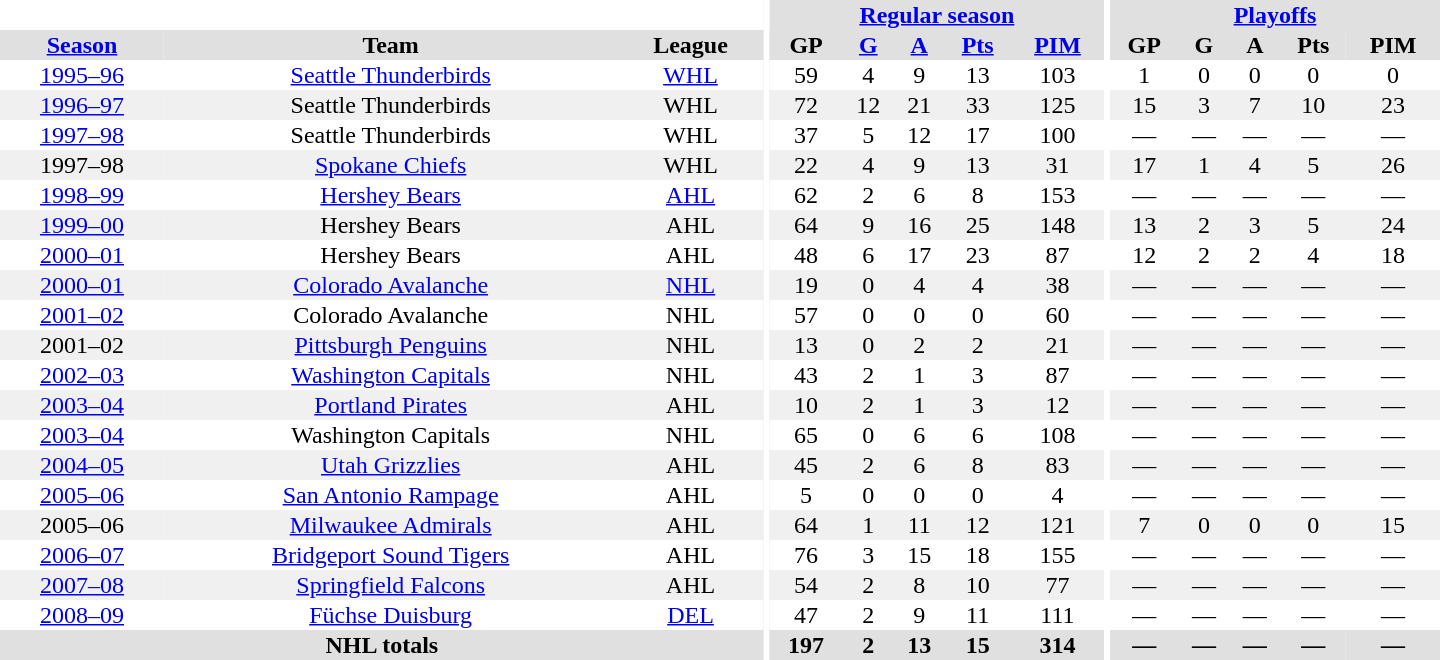<table border="0" cellpadding="1" cellspacing="0" style="text-align:center; width:60em">
<tr bgcolor="#e0e0e0">
<th colspan="3"  bgcolor="#ffffff"></th>
<th rowspan="99" bgcolor="#ffffff"></th>
<th colspan="5"><a href='#'>Regular season</a></th>
<th rowspan="99" bgcolor="#ffffff"></th>
<th colspan="5"><a href='#'>Playoffs</a></th>
</tr>
<tr bgcolor="#e0e0e0">
<th><a href='#'>Season</a></th>
<th>Team</th>
<th>League</th>
<th>GP</th>
<th><a href='#'>G</a></th>
<th><a href='#'>A</a></th>
<th><a href='#'>Pts</a></th>
<th><a href='#'>PIM</a></th>
<th>GP</th>
<th>G</th>
<th>A</th>
<th>Pts</th>
<th>PIM</th>
</tr>
<tr>
<td><a href='#'>1995–96</a></td>
<td><a href='#'>Seattle Thunderbirds</a></td>
<td><a href='#'>WHL</a></td>
<td>59</td>
<td>4</td>
<td>9</td>
<td>13</td>
<td>103</td>
<td>1</td>
<td>0</td>
<td>0</td>
<td>0</td>
<td>0</td>
</tr>
<tr bgcolor="#f0f0f0">
<td><a href='#'>1996–97</a></td>
<td>Seattle Thunderbirds</td>
<td>WHL</td>
<td>72</td>
<td>12</td>
<td>21</td>
<td>33</td>
<td>125</td>
<td>15</td>
<td>3</td>
<td>7</td>
<td>10</td>
<td>23</td>
</tr>
<tr>
<td><a href='#'>1997–98</a></td>
<td>Seattle Thunderbirds</td>
<td>WHL</td>
<td>37</td>
<td>5</td>
<td>12</td>
<td>17</td>
<td>100</td>
<td>—</td>
<td>—</td>
<td>—</td>
<td>—</td>
<td>—</td>
</tr>
<tr bgcolor="#f0f0f0">
<td>1997–98</td>
<td><a href='#'>Spokane Chiefs</a></td>
<td>WHL</td>
<td>22</td>
<td>4</td>
<td>9</td>
<td>13</td>
<td>31</td>
<td>17</td>
<td>1</td>
<td>4</td>
<td>5</td>
<td>26</td>
</tr>
<tr>
<td><a href='#'>1998–99</a></td>
<td><a href='#'>Hershey Bears</a></td>
<td><a href='#'>AHL</a></td>
<td>62</td>
<td>2</td>
<td>6</td>
<td>8</td>
<td>153</td>
<td>—</td>
<td>—</td>
<td>—</td>
<td>—</td>
<td>—</td>
</tr>
<tr bgcolor="#f0f0f0">
<td><a href='#'>1999–00</a></td>
<td>Hershey Bears</td>
<td>AHL</td>
<td>64</td>
<td>9</td>
<td>16</td>
<td>25</td>
<td>148</td>
<td>13</td>
<td>2</td>
<td>3</td>
<td>5</td>
<td>24</td>
</tr>
<tr>
<td><a href='#'>2000–01</a></td>
<td>Hershey Bears</td>
<td>AHL</td>
<td>48</td>
<td>6</td>
<td>17</td>
<td>23</td>
<td>87</td>
<td>12</td>
<td>2</td>
<td>2</td>
<td>4</td>
<td>18</td>
</tr>
<tr bgcolor="#f0f0f0">
<td><a href='#'>2000–01</a></td>
<td><a href='#'>Colorado Avalanche</a></td>
<td><a href='#'>NHL</a></td>
<td>19</td>
<td>0</td>
<td>4</td>
<td>4</td>
<td>38</td>
<td>—</td>
<td>—</td>
<td>—</td>
<td>—</td>
<td>—</td>
</tr>
<tr>
<td><a href='#'>2001–02</a></td>
<td>Colorado Avalanche</td>
<td>NHL</td>
<td>57</td>
<td>0</td>
<td>0</td>
<td>0</td>
<td>60</td>
<td>—</td>
<td>—</td>
<td>—</td>
<td>—</td>
<td>—</td>
</tr>
<tr bgcolor="#f0f0f0">
<td>2001–02</td>
<td><a href='#'>Pittsburgh Penguins</a></td>
<td>NHL</td>
<td>13</td>
<td>0</td>
<td>2</td>
<td>2</td>
<td>21</td>
<td>—</td>
<td>—</td>
<td>—</td>
<td>—</td>
<td>—</td>
</tr>
<tr>
<td><a href='#'>2002–03</a></td>
<td><a href='#'>Washington Capitals</a></td>
<td>NHL</td>
<td>43</td>
<td>2</td>
<td>1</td>
<td>3</td>
<td>87</td>
<td>—</td>
<td>—</td>
<td>—</td>
<td>—</td>
<td>—</td>
</tr>
<tr bgcolor="#f0f0f0">
<td><a href='#'>2003–04</a></td>
<td><a href='#'>Portland Pirates</a></td>
<td>AHL</td>
<td>10</td>
<td>2</td>
<td>1</td>
<td>3</td>
<td>12</td>
<td>—</td>
<td>—</td>
<td>—</td>
<td>—</td>
<td>—</td>
</tr>
<tr>
<td><a href='#'>2003–04</a></td>
<td>Washington Capitals</td>
<td>NHL</td>
<td>65</td>
<td>0</td>
<td>6</td>
<td>6</td>
<td>108</td>
<td>—</td>
<td>—</td>
<td>—</td>
<td>—</td>
<td>—</td>
</tr>
<tr bgcolor="#f0f0f0">
<td><a href='#'>2004–05</a></td>
<td><a href='#'>Utah Grizzlies</a></td>
<td>AHL</td>
<td>45</td>
<td>2</td>
<td>6</td>
<td>8</td>
<td>83</td>
<td>—</td>
<td>—</td>
<td>—</td>
<td>—</td>
<td>—</td>
</tr>
<tr>
<td><a href='#'>2005–06</a></td>
<td><a href='#'>San Antonio Rampage</a></td>
<td>AHL</td>
<td>5</td>
<td>0</td>
<td>0</td>
<td>0</td>
<td>4</td>
<td>—</td>
<td>—</td>
<td>—</td>
<td>—</td>
<td>—</td>
</tr>
<tr bgcolor="#f0f0f0">
<td>2005–06</td>
<td><a href='#'>Milwaukee Admirals</a></td>
<td>AHL</td>
<td>64</td>
<td>1</td>
<td>11</td>
<td>12</td>
<td>121</td>
<td>7</td>
<td>0</td>
<td>0</td>
<td>0</td>
<td>15</td>
</tr>
<tr>
<td><a href='#'>2006–07</a></td>
<td><a href='#'>Bridgeport Sound Tigers</a></td>
<td>AHL</td>
<td>76</td>
<td>3</td>
<td>15</td>
<td>18</td>
<td>155</td>
<td>—</td>
<td>—</td>
<td>—</td>
<td>—</td>
<td>—</td>
</tr>
<tr bgcolor="#f0f0f0">
<td><a href='#'>2007–08</a></td>
<td><a href='#'>Springfield Falcons</a></td>
<td>AHL</td>
<td>54</td>
<td>2</td>
<td>8</td>
<td>10</td>
<td>77</td>
<td>—</td>
<td>—</td>
<td>—</td>
<td>—</td>
<td>—</td>
</tr>
<tr>
<td><a href='#'>2008–09</a></td>
<td><a href='#'>Füchse Duisburg</a></td>
<td><a href='#'>DEL</a></td>
<td>47</td>
<td>2</td>
<td>9</td>
<td>11</td>
<td>111</td>
<td>—</td>
<td>—</td>
<td>—</td>
<td>—</td>
<td>—</td>
</tr>
<tr bgcolor="#e0e0e0">
<th colspan="3">NHL totals</th>
<th>197</th>
<th>2</th>
<th>13</th>
<th>15</th>
<th>314</th>
<th>—</th>
<th>—</th>
<th>—</th>
<th>—</th>
<th>—</th>
</tr>
</table>
